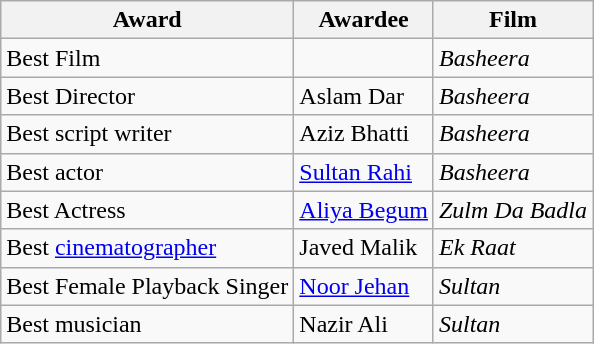<table class="wikitable">
<tr>
<th>Award</th>
<th>Awardee</th>
<th>Film</th>
</tr>
<tr>
<td>Best Film</td>
<td></td>
<td><em>Basheera</em></td>
</tr>
<tr>
<td>Best Director</td>
<td>Aslam Dar</td>
<td><em>Basheera</em></td>
</tr>
<tr>
<td>Best script writer</td>
<td>Aziz Bhatti</td>
<td><em>Basheera</em></td>
</tr>
<tr>
<td>Best actor</td>
<td><a href='#'>Sultan Rahi</a></td>
<td><em>Basheera</em></td>
</tr>
<tr>
<td>Best Actress</td>
<td><a href='#'>Aliya Begum</a></td>
<td><em>Zulm Da Badla</em></td>
</tr>
<tr>
<td>Best <a href='#'>cinematographer</a></td>
<td>Javed Malik</td>
<td><em>Ek Raat</em></td>
</tr>
<tr>
<td>Best Female Playback Singer</td>
<td><a href='#'>Noor Jehan</a></td>
<td><em>Sultan</em></td>
</tr>
<tr>
<td>Best musician</td>
<td>Nazir Ali</td>
<td><em>Sultan</em></td>
</tr>
</table>
